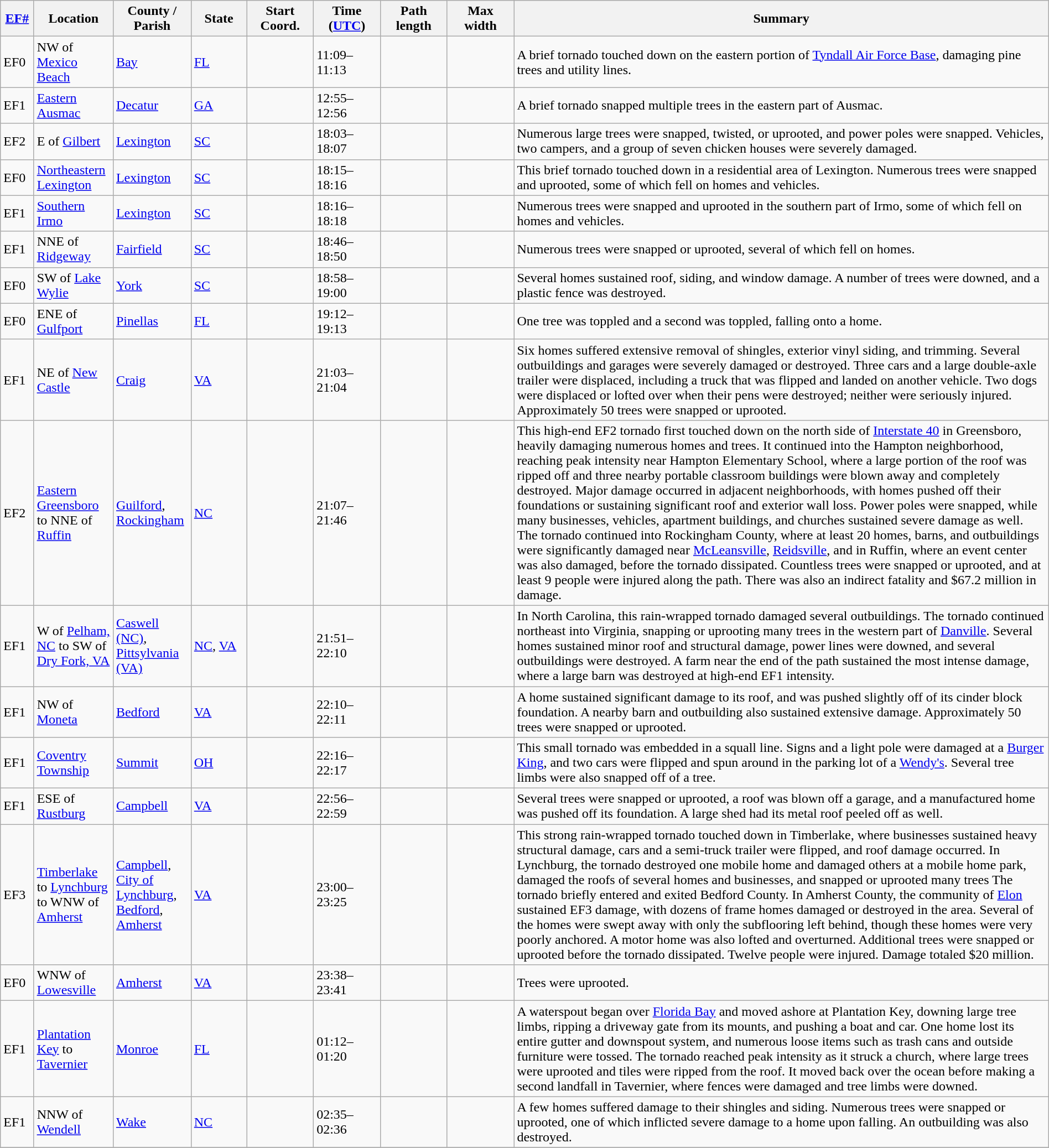<table class="wikitable sortable" style="width:100%;">
<tr>
<th scope="col"  style="width:3%; text-align:center;"><a href='#'>EF#</a></th>
<th scope="col"  style="width:7%; text-align:center;" class="unsortable">Location</th>
<th scope="col"  style="width:6%; text-align:center;" class="unsortable">County / Parish</th>
<th scope="col"  style="width:5%; text-align:center;">State</th>
<th scope="col"  style="width:6%; text-align:center;">Start Coord.</th>
<th scope="col"  style="width:6%; text-align:center;">Time (<a href='#'>UTC</a>)</th>
<th scope="col"  style="width:6%; text-align:center;">Path length</th>
<th scope="col"  style="width:6%; text-align:center;">Max width</th>
<th scope="col" class="unsortable" style="width:48%; text-align:center;">Summary</th>
</tr>
<tr>
<td bgcolor=>EF0</td>
<td>NW of <a href='#'>Mexico Beach</a></td>
<td><a href='#'>Bay</a></td>
<td><a href='#'>FL</a></td>
<td></td>
<td>11:09–11:13</td>
<td></td>
<td></td>
<td>A brief tornado touched down on the eastern portion of <a href='#'>Tyndall Air Force Base</a>, damaging pine trees and utility lines.</td>
</tr>
<tr>
<td bgcolor=>EF1</td>
<td><a href='#'>Eastern Ausmac</a></td>
<td><a href='#'>Decatur</a></td>
<td><a href='#'>GA</a></td>
<td></td>
<td>12:55–12:56</td>
<td></td>
<td></td>
<td>A brief tornado snapped multiple trees in the eastern part of Ausmac.</td>
</tr>
<tr>
<td bgcolor=>EF2</td>
<td>E of <a href='#'>Gilbert</a></td>
<td><a href='#'>Lexington</a></td>
<td><a href='#'>SC</a></td>
<td></td>
<td>18:03–18:07</td>
<td></td>
<td></td>
<td>Numerous large trees were snapped, twisted, or uprooted, and power poles were snapped. Vehicles, two campers, and a group of seven chicken houses were severely damaged.</td>
</tr>
<tr>
<td bgcolor=>EF0</td>
<td><a href='#'>Northeastern Lexington</a></td>
<td><a href='#'>Lexington</a></td>
<td><a href='#'>SC</a></td>
<td></td>
<td>18:15–18:16</td>
<td></td>
<td></td>
<td>This brief tornado touched down in a residential area of Lexington. Numerous trees were snapped and uprooted, some of which fell on homes and vehicles.</td>
</tr>
<tr>
<td bgcolor=>EF1</td>
<td><a href='#'>Southern Irmo</a></td>
<td><a href='#'>Lexington</a></td>
<td><a href='#'>SC</a></td>
<td></td>
<td>18:16–18:18</td>
<td></td>
<td></td>
<td>Numerous trees were snapped and uprooted in the southern part of Irmo, some of which fell on homes and vehicles.</td>
</tr>
<tr>
<td bgcolor=>EF1</td>
<td>NNE of <a href='#'>Ridgeway</a></td>
<td><a href='#'>Fairfield</a></td>
<td><a href='#'>SC</a></td>
<td></td>
<td>18:46–18:50</td>
<td></td>
<td></td>
<td>Numerous trees were snapped or uprooted, several of which fell on homes.</td>
</tr>
<tr>
<td bgcolor=>EF0</td>
<td>SW of <a href='#'>Lake Wylie</a></td>
<td><a href='#'>York</a></td>
<td><a href='#'>SC</a></td>
<td></td>
<td>18:58–19:00</td>
<td></td>
<td></td>
<td>Several homes sustained roof, siding, and window damage. A number of trees were downed, and a plastic fence was destroyed.</td>
</tr>
<tr>
<td bgcolor=>EF0</td>
<td>ENE of <a href='#'>Gulfport</a></td>
<td><a href='#'>Pinellas</a></td>
<td><a href='#'>FL</a></td>
<td></td>
<td>19:12–19:13</td>
<td></td>
<td></td>
<td>One tree was toppled and a second was toppled, falling onto a home.</td>
</tr>
<tr>
<td bgcolor=>EF1</td>
<td>NE of <a href='#'>New Castle</a></td>
<td><a href='#'>Craig</a></td>
<td><a href='#'>VA</a></td>
<td></td>
<td>21:03–21:04</td>
<td></td>
<td></td>
<td>Six homes suffered extensive removal of shingles, exterior vinyl siding, and trimming. Several outbuildings and garages were severely damaged or destroyed. Three cars and a large double-axle trailer were displaced, including a truck that was flipped and landed on another vehicle. Two dogs were displaced or lofted over  when their pens were destroyed; neither were seriously injured. Approximately 50 trees were snapped or uprooted.</td>
</tr>
<tr>
<td bgcolor=>EF2</td>
<td><a href='#'>Eastern Greensboro</a> to NNE of <a href='#'>Ruffin</a></td>
<td><a href='#'>Guilford</a>, <a href='#'>Rockingham</a></td>
<td><a href='#'>NC</a></td>
<td></td>
<td>21:07–21:46</td>
<td></td>
<td></td>
<td>This high-end EF2 tornado first touched down on the north side of <a href='#'>Interstate 40</a> in Greensboro, heavily damaging numerous homes and trees. It continued into the Hampton neighborhood, reaching peak intensity near Hampton Elementary School, where a large portion of the roof was ripped off and three nearby portable classroom buildings were blown away and completely destroyed. Major damage occurred in adjacent neighborhoods, with homes pushed off their foundations or sustaining significant roof and exterior wall loss. Power poles were snapped, while many businesses, vehicles, apartment buildings, and churches sustained severe damage as well. The tornado continued into Rockingham County, where at least 20 homes, barns, and outbuildings were significantly damaged near <a href='#'>McLeansville</a>, <a href='#'>Reidsville</a>, and in Ruffin, where an event center was also damaged, before the tornado dissipated. Countless trees were snapped or uprooted, and at least 9 people were injured along the path. There was also an indirect fatality and $67.2 million in damage.</td>
</tr>
<tr>
<td bgcolor=>EF1</td>
<td>W of <a href='#'>Pelham, NC</a> to SW of <a href='#'>Dry Fork, VA</a></td>
<td><a href='#'>Caswell (NC)</a>, <a href='#'>Pittsylvania (VA)</a></td>
<td><a href='#'>NC</a>, <a href='#'>VA</a></td>
<td></td>
<td>21:51–22:10</td>
<td></td>
<td></td>
<td>In North Carolina, this rain-wrapped tornado damaged several outbuildings. The tornado continued northeast into Virginia, snapping or uprooting many trees in the western part of <a href='#'>Danville</a>. Several homes sustained minor roof and structural damage, power lines were downed, and several outbuildings were destroyed. A farm near the end of the path sustained the most intense damage, where a large barn was destroyed at high-end EF1 intensity.<br></td>
</tr>
<tr>
<td bgcolor=>EF1</td>
<td>NW of <a href='#'>Moneta</a></td>
<td><a href='#'>Bedford</a></td>
<td><a href='#'>VA</a></td>
<td></td>
<td>22:10–22:11</td>
<td></td>
<td></td>
<td>A home sustained significant damage to its roof, and was pushed slightly off of its cinder block foundation. A nearby barn and outbuilding also sustained extensive damage. Approximately 50 trees were snapped or uprooted.</td>
</tr>
<tr>
<td bgcolor=>EF1</td>
<td><a href='#'>Coventry Township</a></td>
<td><a href='#'>Summit</a></td>
<td><a href='#'>OH</a></td>
<td></td>
<td>22:16–22:17</td>
<td></td>
<td></td>
<td>This small tornado was embedded in a squall line. Signs and a light pole were damaged at a <a href='#'>Burger King</a>, and two cars were flipped and spun around in the parking lot of a <a href='#'>Wendy's</a>. Several tree limbs were also snapped off of a tree.</td>
</tr>
<tr>
<td bgcolor=>EF1</td>
<td>ESE of <a href='#'>Rustburg</a></td>
<td><a href='#'>Campbell</a></td>
<td><a href='#'>VA</a></td>
<td></td>
<td>22:56–22:59</td>
<td></td>
<td></td>
<td>Several trees were snapped or uprooted, a roof was blown off a garage, and a manufactured home was pushed off its foundation. A large shed had its metal roof peeled off as well.</td>
</tr>
<tr>
<td bgcolor=>EF3</td>
<td><a href='#'>Timberlake</a> to <a href='#'>Lynchburg</a> to WNW of <a href='#'>Amherst</a></td>
<td><a href='#'>Campbell</a>, <a href='#'>City of Lynchburg</a>, <a href='#'>Bedford</a>, <a href='#'>Amherst</a></td>
<td><a href='#'>VA</a></td>
<td></td>
<td>23:00–23:25</td>
<td></td>
<td></td>
<td>This strong rain-wrapped tornado touched down in Timberlake, where businesses sustained heavy structural damage, cars and a semi-truck trailer were flipped, and roof damage occurred. In Lynchburg, the tornado destroyed one mobile home and damaged others at a mobile home park, damaged the roofs of several homes and businesses, and snapped or uprooted many trees The tornado briefly entered and exited Bedford County. In Amherst County, the community of <a href='#'>Elon</a> sustained EF3 damage, with dozens of frame homes damaged or destroyed in the area. Several of the homes were swept away with only the subflooring left behind, though these homes were very poorly anchored. A motor home was also lofted  and overturned. Additional trees were snapped or uprooted before the tornado dissipated. Twelve people were injured. Damage totaled $20 million.</td>
</tr>
<tr>
<td bgcolor=>EF0</td>
<td>WNW of <a href='#'>Lowesville</a></td>
<td><a href='#'>Amherst</a></td>
<td><a href='#'>VA</a></td>
<td></td>
<td>23:38–23:41</td>
<td></td>
<td></td>
<td>Trees were uprooted.</td>
</tr>
<tr>
<td bgcolor=>EF1</td>
<td><a href='#'>Plantation Key</a> to <a href='#'>Tavernier</a></td>
<td><a href='#'>Monroe</a></td>
<td><a href='#'>FL</a></td>
<td></td>
<td>01:12–01:20</td>
<td></td>
<td></td>
<td>A waterspout began over <a href='#'>Florida Bay</a> and moved ashore at Plantation Key, downing large tree limbs, ripping a driveway gate from its mounts, and pushing a boat and car. One home lost its entire gutter and downspout system, and numerous loose items such as trash cans and outside furniture were tossed. The tornado reached peak intensity as it struck a church, where large trees were uprooted and tiles were ripped from the roof. It moved back over the ocean before making a second landfall in Tavernier, where fences were damaged and tree limbs were downed.</td>
</tr>
<tr>
<td bgcolor=>EF1</td>
<td>NNW of <a href='#'>Wendell</a></td>
<td><a href='#'>Wake</a></td>
<td><a href='#'>NC</a></td>
<td></td>
<td>02:35–02:36</td>
<td></td>
<td></td>
<td>A few homes suffered damage to their shingles and siding. Numerous trees were snapped or uprooted, one of which inflicted severe damage to a home upon falling. An outbuilding was also destroyed.</td>
</tr>
<tr>
</tr>
</table>
